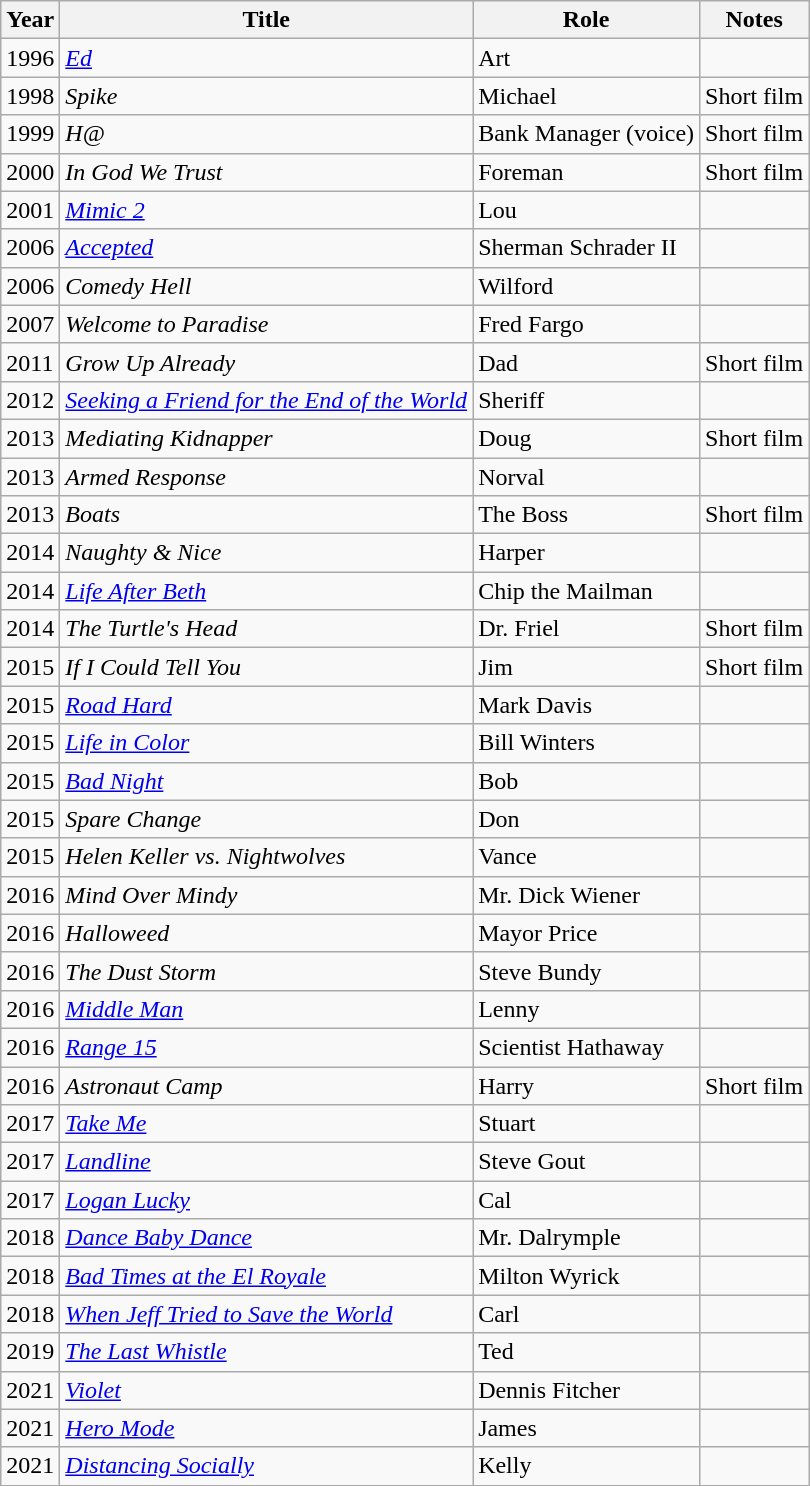<table class = "wikitable sortable">
<tr>
<th>Year</th>
<th>Title</th>
<th>Role</th>
<th class = "unsortable">Notes</th>
</tr>
<tr>
<td>1996</td>
<td><em><a href='#'>Ed</a></em></td>
<td>Art</td>
<td></td>
</tr>
<tr>
<td>1998</td>
<td><em>Spike</em></td>
<td>Michael</td>
<td>Short film</td>
</tr>
<tr>
<td>1999</td>
<td><em>H@</em></td>
<td>Bank Manager (voice)</td>
<td>Short film</td>
</tr>
<tr>
<td>2000</td>
<td><em>In God We Trust</em></td>
<td>Foreman</td>
<td>Short film</td>
</tr>
<tr>
<td>2001</td>
<td><em><a href='#'>Mimic 2</a></em></td>
<td>Lou</td>
<td></td>
</tr>
<tr>
<td>2006</td>
<td><em><a href='#'>Accepted</a></em></td>
<td>Sherman Schrader II</td>
<td></td>
</tr>
<tr>
<td>2006</td>
<td><em>Comedy Hell</em></td>
<td>Wilford</td>
<td></td>
</tr>
<tr>
<td>2007</td>
<td><em>Welcome to Paradise</em></td>
<td>Fred Fargo</td>
<td></td>
</tr>
<tr>
<td>2011</td>
<td><em>Grow Up Already</em></td>
<td>Dad</td>
<td>Short film</td>
</tr>
<tr>
<td>2012</td>
<td><em><a href='#'>Seeking a Friend for the End of the World</a></em></td>
<td>Sheriff</td>
<td></td>
</tr>
<tr>
<td>2013</td>
<td><em>Mediating Kidnapper</em></td>
<td>Doug</td>
<td>Short film</td>
</tr>
<tr>
<td>2013</td>
<td><em>Armed Response</em></td>
<td>Norval</td>
<td></td>
</tr>
<tr>
<td>2013</td>
<td><em>Boats</em></td>
<td>The Boss</td>
<td>Short film</td>
</tr>
<tr>
<td>2014</td>
<td><em>Naughty & Nice</em></td>
<td>Harper</td>
<td></td>
</tr>
<tr>
<td>2014</td>
<td><em><a href='#'>Life After Beth</a></em></td>
<td>Chip the Mailman</td>
<td></td>
</tr>
<tr>
<td>2014</td>
<td><em>The Turtle's Head</em></td>
<td>Dr. Friel</td>
<td>Short film</td>
</tr>
<tr>
<td>2015</td>
<td><em>If I Could Tell You</em></td>
<td>Jim</td>
<td>Short film</td>
</tr>
<tr>
<td>2015</td>
<td><em><a href='#'>Road Hard</a></em></td>
<td>Mark Davis</td>
<td></td>
</tr>
<tr>
<td>2015</td>
<td><em><a href='#'>Life in Color</a></em></td>
<td>Bill Winters</td>
<td></td>
</tr>
<tr>
<td>2015</td>
<td><em><a href='#'>Bad Night</a></em></td>
<td>Bob</td>
<td></td>
</tr>
<tr>
<td>2015</td>
<td><em>Spare Change</em></td>
<td>Don</td>
<td></td>
</tr>
<tr>
<td>2015</td>
<td><em>Helen Keller vs. Nightwolves</em></td>
<td>Vance</td>
<td></td>
</tr>
<tr>
<td>2016</td>
<td><em>Mind Over Mindy</em></td>
<td>Mr. Dick Wiener</td>
<td></td>
</tr>
<tr>
<td>2016</td>
<td><em>Halloweed</em></td>
<td>Mayor Price</td>
<td></td>
</tr>
<tr>
<td>2016</td>
<td><em>The Dust Storm</em></td>
<td>Steve Bundy</td>
<td></td>
</tr>
<tr>
<td>2016</td>
<td><em><a href='#'>Middle Man</a></em></td>
<td>Lenny</td>
<td></td>
</tr>
<tr>
<td>2016</td>
<td><em><a href='#'>Range 15</a></em></td>
<td>Scientist Hathaway</td>
<td></td>
</tr>
<tr>
<td>2016</td>
<td><em>Astronaut Camp</em></td>
<td>Harry</td>
<td>Short film</td>
</tr>
<tr>
<td>2017</td>
<td><em><a href='#'>Take Me</a></em></td>
<td>Stuart</td>
<td></td>
</tr>
<tr>
<td>2017</td>
<td><em><a href='#'>Landline</a></em></td>
<td>Steve Gout</td>
<td></td>
</tr>
<tr>
<td>2017</td>
<td><em><a href='#'>Logan Lucky</a></em></td>
<td>Cal</td>
<td></td>
</tr>
<tr>
<td>2018</td>
<td><em><a href='#'>Dance Baby Dance</a></em></td>
<td>Mr. Dalrymple</td>
<td></td>
</tr>
<tr>
<td>2018</td>
<td><em><a href='#'>Bad Times at the El Royale</a></em></td>
<td>Milton Wyrick</td>
<td></td>
</tr>
<tr>
<td>2018</td>
<td><em><a href='#'>When Jeff Tried to Save the World</a></em></td>
<td>Carl</td>
<td></td>
</tr>
<tr>
<td>2019</td>
<td><em><a href='#'>The Last Whistle</a></em></td>
<td>Ted</td>
<td></td>
</tr>
<tr>
<td>2021</td>
<td><em><a href='#'>Violet</a></em></td>
<td>Dennis Fitcher</td>
<td></td>
</tr>
<tr>
<td>2021</td>
<td><em><a href='#'>Hero Mode</a></em></td>
<td>James</td>
<td></td>
</tr>
<tr>
<td>2021</td>
<td><em><a href='#'>Distancing Socially</a></em></td>
<td>Kelly</td>
<td></td>
</tr>
<tr>
</tr>
</table>
